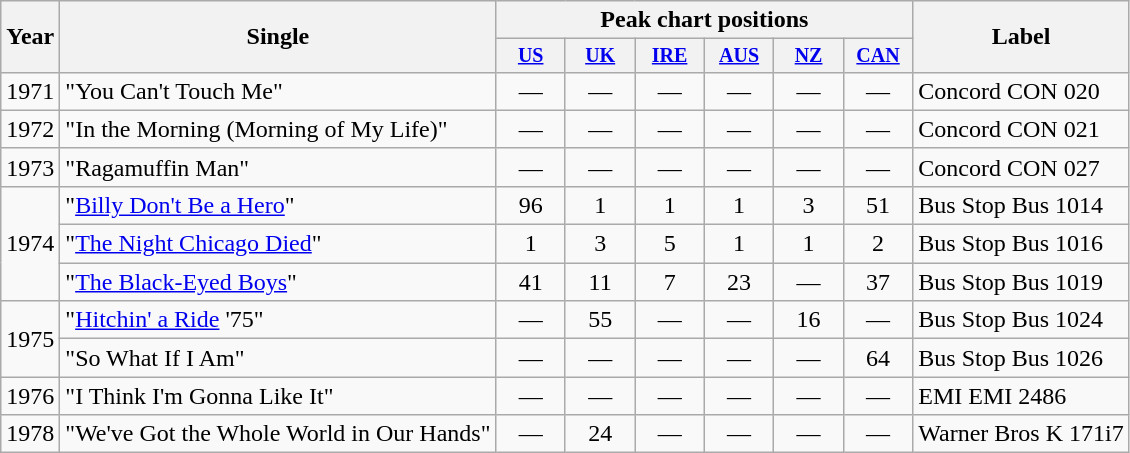<table class="wikitable" style="text-align:left;">
<tr>
<th rowspan="2">Year</th>
<th rowspan="2">Single</th>
<th colspan="6">Peak chart positions</th>
<th rowspan="2">Label</th>
</tr>
<tr style="font-size:smaller;">
<th style="width:40px;"><a href='#'>US</a></th>
<th style="width:40px;"><a href='#'>UK</a></th>
<th style="width:40px;"><a href='#'>IRE</a><br></th>
<th style="width:40px;"><a href='#'>AUS</a><br></th>
<th style="width:40px;"><a href='#'>NZ</a><br></th>
<th style="width:40px;"><a href='#'>CAN</a><br></th>
</tr>
<tr>
<td>1971</td>
<td>"You Can't Touch Me"</td>
<td align=center>—</td>
<td align=center>—</td>
<td align=center>—</td>
<td align=center>—</td>
<td align=center>—</td>
<td align=center>—</td>
<td>Concord CON 020</td>
</tr>
<tr>
<td>1972</td>
<td>"In the Morning (Morning of My Life)"</td>
<td align=center>—</td>
<td align=center>—</td>
<td align=center>—</td>
<td align=center>—</td>
<td align=center>—</td>
<td align=center>—</td>
<td>Concord CON 021</td>
</tr>
<tr>
<td>1973</td>
<td>"Ragamuffin Man"</td>
<td align=center>—</td>
<td align=center>—</td>
<td align=center>—</td>
<td align=center>—</td>
<td align=center>—</td>
<td align=center>—</td>
<td>Concord CON 027</td>
</tr>
<tr>
<td rowspan=3>1974</td>
<td>"<a href='#'>Billy Don't Be a Hero</a>"</td>
<td align=center>96</td>
<td align=center>1</td>
<td align=center>1</td>
<td align=center>1</td>
<td align=center>3</td>
<td align=center>51</td>
<td>Bus Stop Bus 1014</td>
</tr>
<tr>
<td>"<a href='#'>The Night Chicago Died</a>"</td>
<td align=center>1</td>
<td align=center>3</td>
<td align=center>5</td>
<td align=center>1</td>
<td align=center>1</td>
<td align=center>2</td>
<td>Bus Stop Bus 1016</td>
</tr>
<tr>
<td>"<a href='#'>The Black-Eyed Boys</a>"</td>
<td align=center>41</td>
<td align=center>11</td>
<td align=center>7</td>
<td align=center>23</td>
<td align=center>—</td>
<td align=center>37</td>
<td>Bus Stop Bus 1019</td>
</tr>
<tr>
<td rowspan=2>1975</td>
<td>"<a href='#'>Hitchin' a Ride</a> '75"</td>
<td align=center>—</td>
<td align=center>55</td>
<td align=center>—</td>
<td align=center>—</td>
<td align=center>16</td>
<td align=center>—</td>
<td>Bus Stop Bus 1024</td>
</tr>
<tr>
<td>"So What If I Am"</td>
<td align=center>—</td>
<td align=center>—</td>
<td align=center>—</td>
<td align=center>—</td>
<td align=center>—</td>
<td align=center>64</td>
<td>Bus Stop Bus 1026</td>
</tr>
<tr>
<td>1976</td>
<td>"I Think I'm Gonna Like It"</td>
<td align=center>—</td>
<td align=center>—</td>
<td align=center>—</td>
<td align=center>—</td>
<td align=center>—</td>
<td align=center>—</td>
<td>EMI EMI 2486</td>
</tr>
<tr>
<td>1978</td>
<td>"We've Got the Whole World in Our Hands"</td>
<td align=center>—</td>
<td align=center>24</td>
<td align=center>—</td>
<td align=center>—</td>
<td align=center>—</td>
<td align=center>—</td>
<td>Warner Bros K 171i7</td>
</tr>
</table>
